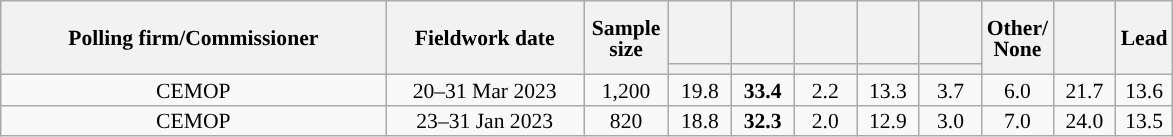<table class="wikitable collapsible collapsed" style="text-align:center; font-size:90%; line-height:14px;">
<tr style="height:42px;">
<th style="width:250px;" rowspan="2">Polling firm/Commissioner</th>
<th style="width:125px;" rowspan="2">Fieldwork date</th>
<th style="width:50px;" rowspan="2">Sample size</th>
<th style="width:35px;"></th>
<th style="width:35px;"></th>
<th style="width:35px;"></th>
<th style="width:35px;"></th>
<th style="width:35px;"></th>
<th style="width:35px;" rowspan="2">Other/<br>None</th>
<th style="width:35px;" rowspan="2"></th>
<th style="width:30px;" rowspan="2">Lead</th>
</tr>
<tr>
<th style="color:inherit;background:"></th>
<th style="color:inherit;background:"></th>
<th style="color:inherit;background:"></th>
<th style="color:inherit;background:"></th>
<th style="color:inherit;background:"></th>
</tr>
<tr>
<td>CEMOP</td>
<td>20–31 Mar 2023</td>
<td>1,200</td>
<td>19.8</td>
<td><strong>33.4</strong></td>
<td>2.2</td>
<td>13.3</td>
<td>3.7</td>
<td>6.0</td>
<td>21.7</td>
<td style="background:">13.6</td>
</tr>
<tr>
<td>CEMOP</td>
<td>23–31 Jan 2023</td>
<td>820</td>
<td>18.8</td>
<td><strong>32.3</strong></td>
<td>2.0</td>
<td>12.9</td>
<td>3.0</td>
<td>7.0</td>
<td>24.0</td>
<td style="background:">13.5</td>
</tr>
</table>
